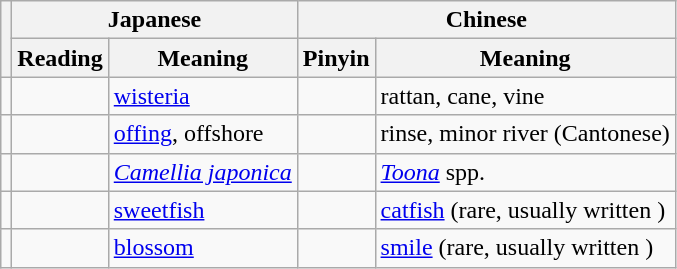<table class="wikitable">
<tr>
<th rowspan=2></th>
<th colspan=2>Japanese</th>
<th colspan=22>Chinese</th>
</tr>
<tr>
<th>Reading</th>
<th>Meaning</th>
<th>Pinyin</th>
<th>Meaning</th>
</tr>
<tr>
<td></td>
<td></td>
<td><a href='#'>wisteria</a></td>
<td></td>
<td>rattan, cane, vine</td>
</tr>
<tr>
<td></td>
<td></td>
<td><a href='#'>offing</a>, offshore</td>
<td></td>
<td>rinse, minor river (Cantonese)</td>
</tr>
<tr>
<td></td>
<td></td>
<td><em><a href='#'>Camellia japonica</a></em></td>
<td></td>
<td><em><a href='#'>Toona</a></em> spp.</td>
</tr>
<tr>
<td></td>
<td></td>
<td><a href='#'>sweetfish</a></td>
<td></td>
<td><a href='#'>catfish</a> (rare, usually written )</td>
</tr>
<tr>
<td></td>
<td></td>
<td><a href='#'>blossom</a></td>
<td></td>
<td><a href='#'>smile</a> (rare, usually written )</td>
</tr>
</table>
